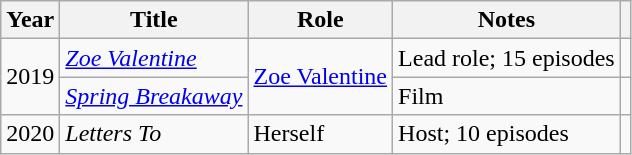<table class="wikitable sortable">
<tr>
<th>Year</th>
<th>Title</th>
<th>Role</th>
<th class="unsortable">Notes</th>
<th class="unsortable"></th>
</tr>
<tr>
<td rowspan="2">2019</td>
<td><em><a href='#'>Zoe Valentine</a></em></td>
<td rowspan="2"><a href='#'>Zoe Valentine</a></td>
<td>Lead role; 15 episodes</td>
<td></td>
</tr>
<tr>
<td><em><a href='#'>Spring Breakaway</a></em></td>
<td>Film</td>
<td></td>
</tr>
<tr>
<td>2020</td>
<td><em>Letters To</em></td>
<td>Herself</td>
<td>Host; 10 episodes</td>
<td></td>
</tr>
</table>
